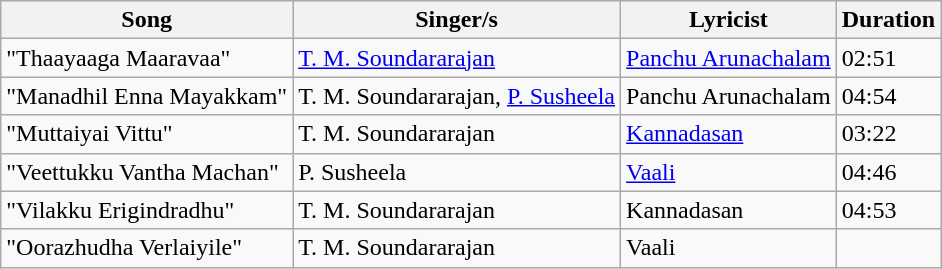<table class="wikitable">
<tr>
<th>Song</th>
<th>Singer/s</th>
<th>Lyricist</th>
<th>Duration</th>
</tr>
<tr>
<td>"Thaayaaga Maaravaa"</td>
<td><a href='#'>T. M. Soundararajan</a></td>
<td><a href='#'>Panchu Arunachalam</a></td>
<td>02:51</td>
</tr>
<tr>
<td>"Manadhil Enna Mayakkam"</td>
<td>T. M. Soundararajan, <a href='#'>P. Susheela</a></td>
<td>Panchu Arunachalam</td>
<td>04:54</td>
</tr>
<tr>
<td>"Muttaiyai Vittu"</td>
<td>T. M. Soundararajan</td>
<td><a href='#'>Kannadasan</a></td>
<td>03:22</td>
</tr>
<tr>
<td>"Veettukku Vantha Machan"</td>
<td>P. Susheela</td>
<td><a href='#'>Vaali</a></td>
<td>04:46</td>
</tr>
<tr>
<td>"Vilakku Erigindradhu"</td>
<td>T. M. Soundararajan</td>
<td>Kannadasan</td>
<td>04:53</td>
</tr>
<tr>
<td>"Oorazhudha Verlaiyile"</td>
<td>T. M. Soundararajan</td>
<td>Vaali</td>
<td></td>
</tr>
</table>
